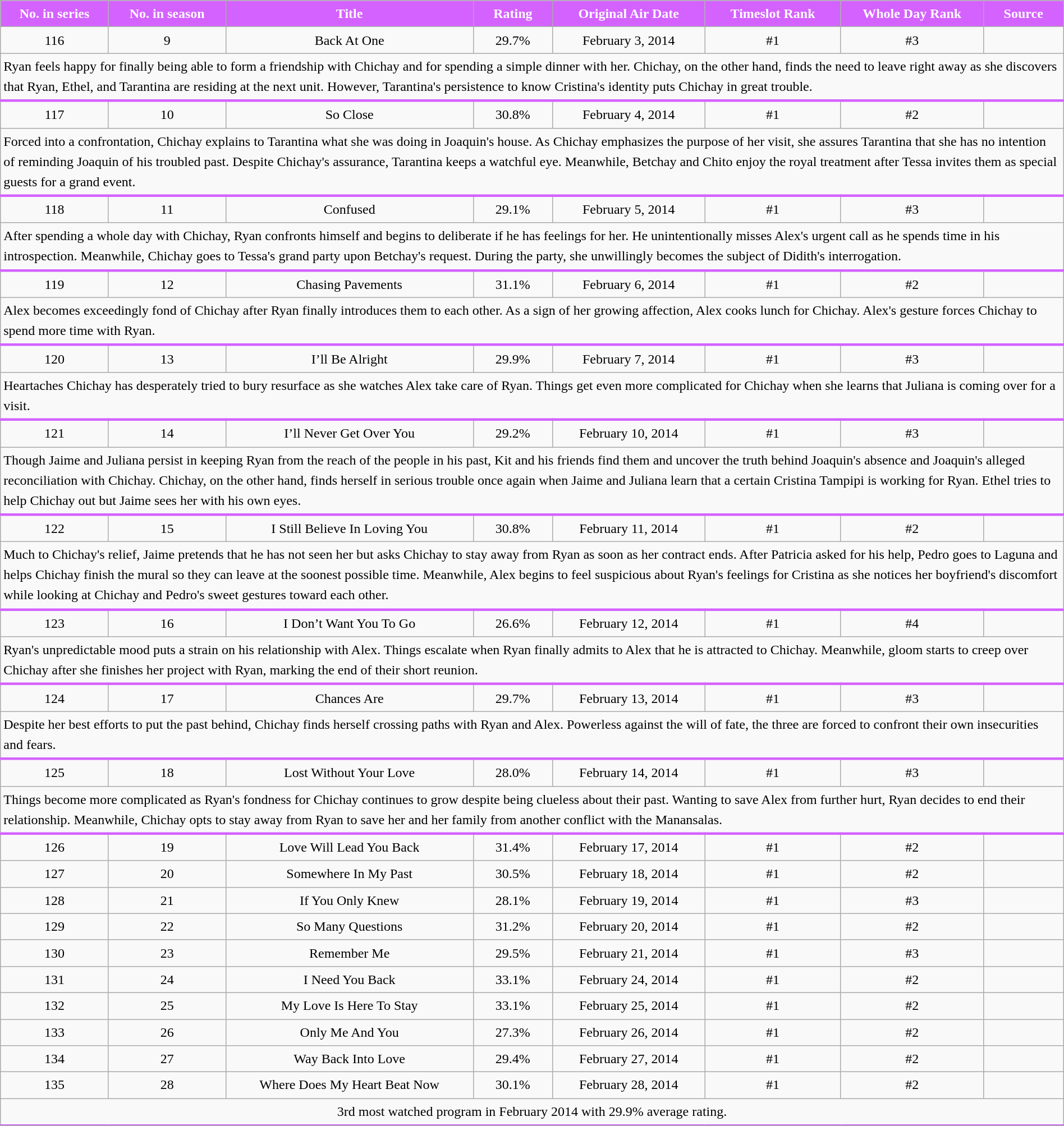<table class="wikitable" style="text-align:center; background:#f9f9f9; line-height:16px; line-height:150%" width="100%">
<tr style="color:white;">
<th style="background:#d462ff;">No. in series</th>
<th style="background:#d462ff;">No. in season</th>
<th style="background:#d462ff;">Title</th>
<th style="background:#d462ff;">Rating</th>
<th style="background:#d462ff;">Original Air Date</th>
<th style="background:#d462ff;">Timeslot Rank</th>
<th style="background:#d462ff;">Whole Day Rank</th>
<th style="background:#d462ff;">Source</th>
</tr>
<tr>
<td>116</td>
<td>9</td>
<td>Back At One</td>
<td>29.7%</td>
<td>February 3, 2014</td>
<td>#1</td>
<td>#3</td>
<td></td>
</tr>
<tr>
<td colspan = "8" style="text-align: left; border-bottom: 3px solid #d462ff;">Ryan feels happy for finally being able to form a friendship with Chichay and for spending a simple dinner with her. Chichay, on the other hand, finds the need to leave right away as she discovers that Ryan, Ethel, and Tarantina are residing at the next unit. However, Tarantina's persistence to know Cristina's identity puts Chichay in great trouble.</td>
</tr>
<tr>
<td>117</td>
<td>10</td>
<td>So Close</td>
<td>30.8%</td>
<td>February 4, 2014</td>
<td>#1</td>
<td>#2</td>
<td></td>
</tr>
<tr>
<td colspan = "8" style="text-align: left; border-bottom: 3px solid #d462ff;">Forced into a confrontation, Chichay explains to Tarantina what she was doing in Joaquin's house. As Chichay emphasizes the purpose of her visit, she assures Tarantina that she has no intention of reminding Joaquin of his troubled past. Despite Chichay's assurance, Tarantina keeps a watchful eye. Meanwhile, Betchay and Chito enjoy the royal treatment after Tessa invites them as special guests for a grand event.</td>
</tr>
<tr>
<td>118</td>
<td>11</td>
<td>Confused</td>
<td>29.1%</td>
<td>February 5, 2014</td>
<td>#1</td>
<td>#3</td>
<td></td>
</tr>
<tr>
<td colspan = "8" style="text-align: left; border-bottom: 3px solid #d462ff;">After spending a whole day with Chichay, Ryan confronts himself and begins to deliberate if he has feelings for her. He unintentionally misses Alex's urgent call as he spends time in his introspection. Meanwhile, Chichay goes to Tessa's grand party upon Betchay's request. During the party, she unwillingly becomes the subject of Didith's interrogation.</td>
</tr>
<tr>
<td>119</td>
<td>12</td>
<td>Chasing Pavements</td>
<td>31.1%</td>
<td>February 6, 2014</td>
<td>#1</td>
<td>#2</td>
<td></td>
</tr>
<tr>
<td colspan = "8" style="text-align: left; border-bottom: 3px solid #d462ff;">Alex becomes exceedingly fond of Chichay after Ryan finally introduces them to each other. As a sign of her growing affection, Alex cooks lunch for Chichay. Alex's gesture forces Chichay to spend more time with Ryan.</td>
</tr>
<tr>
<td>120</td>
<td>13</td>
<td>I’ll Be Alright</td>
<td>29.9%</td>
<td>February 7, 2014</td>
<td>#1</td>
<td>#3</td>
<td></td>
</tr>
<tr>
<td colspan = "8" style="text-align: left; border-bottom: 3px solid #d462ff;">Heartaches Chichay has desperately tried to bury resurface as she watches Alex take care of Ryan. Things get even more complicated for Chichay when she learns that Juliana is coming over for a visit.</td>
</tr>
<tr>
<td>121</td>
<td>14</td>
<td>I’ll Never Get Over You</td>
<td>29.2%</td>
<td>February 10, 2014</td>
<td>#1</td>
<td>#3</td>
<td></td>
</tr>
<tr>
<td colspan = "8" style="text-align: left; border-bottom: 3px solid #d462ff;">Though Jaime and Juliana persist in keeping Ryan from the reach of the people in his past, Kit and his friends find them and uncover the truth behind Joaquin's absence and Joaquin's alleged reconciliation with Chichay. Chichay, on the other hand, finds herself in serious trouble once again when Jaime and Juliana learn that a certain Cristina Tampipi is working for Ryan. Ethel tries to help Chichay out but Jaime sees her with his own eyes.</td>
</tr>
<tr>
<td>122</td>
<td>15</td>
<td>I Still Believe In Loving You</td>
<td>30.8%</td>
<td>February 11, 2014</td>
<td>#1</td>
<td>#2</td>
<td></td>
</tr>
<tr>
<td colspan = "8" style="text-align: left; border-bottom: 3px solid #d462ff;">Much to Chichay's relief, Jaime pretends that he has not seen her but asks Chichay to stay away from Ryan as soon as her contract ends. After Patricia asked for his help, Pedro goes to Laguna and helps Chichay finish the mural so they can leave at the soonest possible time. Meanwhile, Alex begins to feel suspicious about Ryan's feelings for Cristina as she notices her boyfriend's discomfort while looking at Chichay and Pedro's sweet gestures toward each other.</td>
</tr>
<tr>
<td>123</td>
<td>16</td>
<td>I Don’t Want You To Go</td>
<td>26.6%</td>
<td>February 12, 2014</td>
<td>#1</td>
<td>#4</td>
<td></td>
</tr>
<tr>
<td colspan = "8" style="text-align: left; border-bottom: 3px solid #d462ff;">Ryan's unpredictable mood puts a strain on his relationship with Alex. Things escalate when Ryan finally admits to Alex that he is attracted to Chichay. Meanwhile, gloom starts to creep over Chichay after she finishes her project with Ryan, marking the end of their short reunion.</td>
</tr>
<tr>
<td>124</td>
<td>17</td>
<td>Chances Are</td>
<td>29.7%</td>
<td>February 13, 2014</td>
<td>#1</td>
<td>#3</td>
<td></td>
</tr>
<tr>
<td colspan = "8" style="text-align: left; border-bottom: 3px solid #d462ff;">Despite her best efforts to put the past behind, Chichay finds herself crossing paths with Ryan and Alex. Powerless against the will of fate, the three are forced to confront their own insecurities and fears.</td>
</tr>
<tr>
<td>125</td>
<td>18</td>
<td>Lost Without Your Love</td>
<td>28.0%</td>
<td>February 14, 2014</td>
<td>#1</td>
<td>#3</td>
<td></td>
</tr>
<tr>
<td colspan = "8" style="text-align: left; border-bottom: 3px solid #d462ff;">Things become more complicated as Ryan's fondness for Chichay continues to grow despite being clueless about their past. Wanting to save Alex from further hurt, Ryan decides to end their relationship. Meanwhile, Chichay opts to stay away from Ryan to save her and her family from another conflict with the Manansalas.</td>
</tr>
<tr>
<td>126</td>
<td>19</td>
<td>Love Will Lead You Back</td>
<td>31.4%</td>
<td>February 17, 2014</td>
<td>#1</td>
<td>#2</td>
<td></td>
</tr>
<tr>
<td>127</td>
<td>20</td>
<td>Somewhere In My Past</td>
<td>30.5%</td>
<td>February 18, 2014</td>
<td>#1</td>
<td>#2</td>
<td></td>
</tr>
<tr>
<td>128</td>
<td>21</td>
<td>If You Only Knew</td>
<td>28.1%</td>
<td>February 19, 2014</td>
<td>#1</td>
<td>#3</td>
<td></td>
</tr>
<tr>
<td>129</td>
<td>22</td>
<td>So Many Questions</td>
<td>31.2%</td>
<td>February 20, 2014</td>
<td>#1</td>
<td>#2</td>
<td></td>
</tr>
<tr>
<td>130</td>
<td>23</td>
<td>Remember Me</td>
<td>29.5%</td>
<td>February 21, 2014</td>
<td>#1</td>
<td>#3</td>
<td></td>
</tr>
<tr>
<td>131</td>
<td>24</td>
<td>I Need You Back</td>
<td>33.1%</td>
<td>February 24, 2014</td>
<td>#1</td>
<td>#2</td>
<td></td>
</tr>
<tr>
<td>132</td>
<td>25</td>
<td>My Love Is Here To Stay</td>
<td>33.1%</td>
<td>February 25, 2014</td>
<td>#1</td>
<td>#2</td>
<td></td>
</tr>
<tr>
<td>133</td>
<td>26</td>
<td>Only Me And You</td>
<td>27.3%</td>
<td>February 26, 2014</td>
<td>#1</td>
<td>#2</td>
<td></td>
</tr>
<tr>
<td>134</td>
<td>27</td>
<td>Way Back Into Love</td>
<td>29.4%</td>
<td>February 27, 2014</td>
<td>#1</td>
<td>#2</td>
<td></td>
</tr>
<tr>
<td>135</td>
<td>28</td>
<td>Where Does My Heart Beat Now</td>
<td>30.1%</td>
<td>February 28, 2014</td>
<td>#1</td>
<td>#2</td>
<td></td>
</tr>
<tr>
<td colspan = "8" style="text-align: center; border-bottom: 3px solid #d462ff;">3rd most watched program in February 2014 with 29.9% average rating.</td>
</tr>
<tr>
</tr>
</table>
